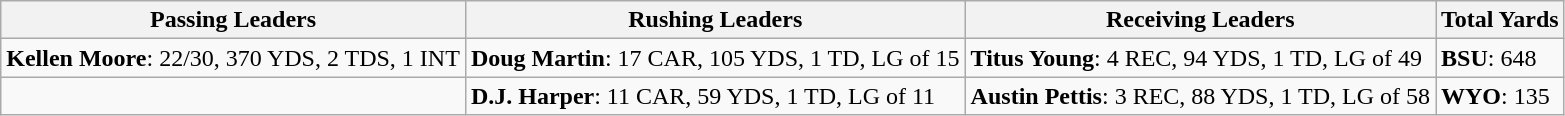<table class="wikitable">
<tr>
<th>Passing Leaders</th>
<th>Rushing Leaders</th>
<th>Receiving Leaders</th>
<th>Total Yards</th>
</tr>
<tr>
<td><strong>Kellen Moore</strong>: 22/30, 370 YDS, 2 TDS, 1 INT</td>
<td><strong>Doug Martin</strong>: 17 CAR,  105 YDS, 1 TD, LG of 15</td>
<td><strong>Titus Young</strong>: 4 REC, 94 YDS, 1 TD, LG of 49</td>
<td><strong>BSU</strong>: 648</td>
</tr>
<tr>
<td></td>
<td><strong>D.J. Harper</strong>: 11 CAR, 59 YDS, 1 TD, LG of 11</td>
<td><strong>Austin Pettis</strong>: 3 REC, 88 YDS, 1 TD, LG of 58</td>
<td><strong>WYO</strong>: 135</td>
</tr>
</table>
